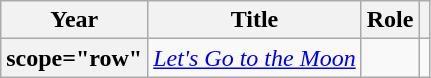<table class="wikitable plainrowheaders sortable">
<tr>
<th scope="col">Year</th>
<th scope="col">Title</th>
<th scope="col">Role</th>
<th scope="col" class="unsortable"></th>
</tr>
<tr>
<th>scope="row" </th>
<td><em><a href='#'>Let's Go to the Moon</a></em></td>
<td></td>
<td style="text-align:center"></td>
</tr>
</table>
